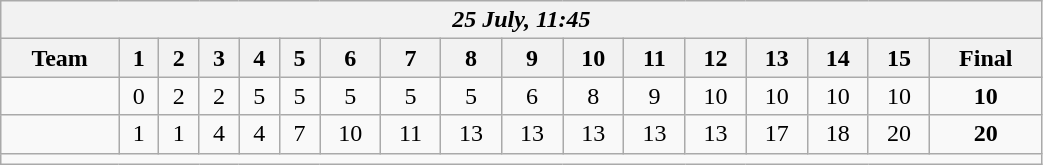<table class=wikitable style="text-align:center; width: 55%">
<tr>
<th colspan=17><em>25 July, 11:45</em></th>
</tr>
<tr>
<th>Team</th>
<th>1</th>
<th>2</th>
<th>3</th>
<th>4</th>
<th>5</th>
<th>6</th>
<th>7</th>
<th>8</th>
<th>9</th>
<th>10</th>
<th>11</th>
<th>12</th>
<th>13</th>
<th>14</th>
<th>15</th>
<th>Final</th>
</tr>
<tr>
<td align=left></td>
<td>0</td>
<td>2</td>
<td>2</td>
<td>5</td>
<td>5</td>
<td>5</td>
<td>5</td>
<td>5</td>
<td>6</td>
<td>8</td>
<td>9</td>
<td>10</td>
<td>10</td>
<td>10</td>
<td>10</td>
<td><strong>10</strong></td>
</tr>
<tr>
<td align=left><strong></strong></td>
<td>1</td>
<td>1</td>
<td>4</td>
<td>4</td>
<td>7</td>
<td>10</td>
<td>11</td>
<td>13</td>
<td>13</td>
<td>13</td>
<td>13</td>
<td>13</td>
<td>17</td>
<td>18</td>
<td>20</td>
<td><strong>20</strong></td>
</tr>
<tr>
<td colspan=17></td>
</tr>
</table>
